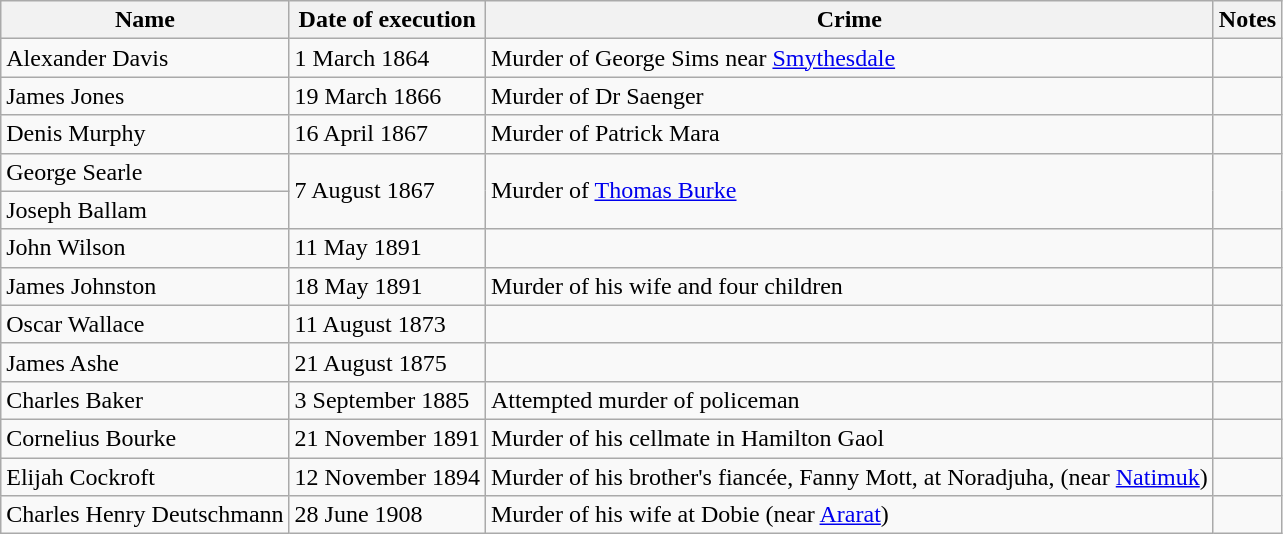<table class="wikitable">
<tr>
<th>Name</th>
<th>Date of execution</th>
<th>Crime</th>
<th>Notes</th>
</tr>
<tr>
<td>Alexander Davis</td>
<td>1 March 1864</td>
<td>Murder of George Sims near <a href='#'>Smythesdale</a></td>
<td></td>
</tr>
<tr>
<td>James Jones</td>
<td>19 March 1866</td>
<td>Murder of Dr Saenger</td>
<td></td>
</tr>
<tr>
<td>Denis Murphy</td>
<td>16 April 1867</td>
<td>Murder of Patrick Mara</td>
<td></td>
</tr>
<tr>
<td>George Searle</td>
<td rowspan=2>7 August 1867</td>
<td rowspan=2>Murder of <a href='#'>Thomas Burke</a></td>
<td rowspan=2></td>
</tr>
<tr>
<td>Joseph Ballam</td>
</tr>
<tr>
<td>John Wilson</td>
<td>11 May 1891</td>
<td></td>
<td></td>
</tr>
<tr>
<td>James Johnston</td>
<td>18 May 1891</td>
<td>Murder of his wife and four children</td>
<td></td>
</tr>
<tr>
<td>Oscar Wallace</td>
<td>11 August 1873</td>
<td></td>
<td></td>
</tr>
<tr>
<td>James Ashe</td>
<td>21 August 1875</td>
<td></td>
<td></td>
</tr>
<tr>
<td>Charles Baker</td>
<td>3 September 1885</td>
<td>Attempted murder of policeman</td>
<td></td>
</tr>
<tr>
<td>Cornelius Bourke</td>
<td>21 November 1891</td>
<td>Murder of his cellmate in Hamilton Gaol</td>
<td></td>
</tr>
<tr>
<td>Elijah Cockroft</td>
<td>12 November 1894</td>
<td>Murder of his brother's fiancée, Fanny Mott, at Noradjuha, (near <a href='#'>Natimuk</a>)</td>
<td></td>
</tr>
<tr>
<td>Charles Henry Deutschmann</td>
<td>28 June 1908</td>
<td>Murder of his wife at Dobie (near <a href='#'>Ararat</a>)</td>
<td></td>
</tr>
</table>
